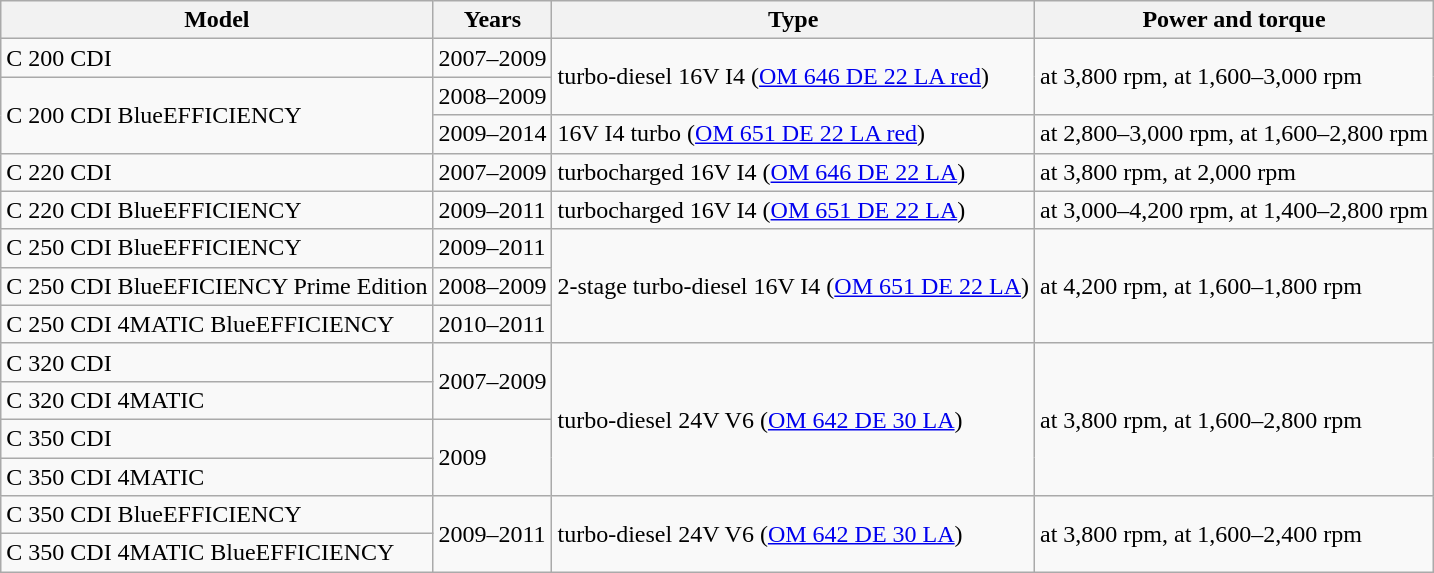<table class="wikitable">
<tr>
<th>Model</th>
<th>Years</th>
<th>Type</th>
<th>Power and torque</th>
</tr>
<tr>
<td>C 200 CDI</td>
<td>2007–2009</td>
<td rowspan="2"> turbo-diesel 16V I4 (<a href='#'>OM 646 DE 22 LA red</a>)</td>
<td rowspan="2"> at 3,800 rpm,  at 1,600–3,000 rpm</td>
</tr>
<tr>
<td rowspan="2">C 200 CDI BlueEFFICIENCY</td>
<td>2008–2009</td>
</tr>
<tr>
<td>2009–2014</td>
<td> 16V I4 turbo (<a href='#'>OM 651 DE 22 LA red</a>)</td>
<td> at 2,800–3,000 rpm,  at 1,600–2,800 rpm</td>
</tr>
<tr>
<td>C 220 CDI</td>
<td>2007–2009</td>
<td> turbocharged 16V I4 (<a href='#'>OM 646 DE 22 LA</a>)</td>
<td> at 3,800 rpm,  at 2,000 rpm</td>
</tr>
<tr>
<td>C 220 CDI BlueEFFICIENCY</td>
<td>2009–2011</td>
<td> turbocharged 16V I4 (<a href='#'>OM 651 DE 22 LA</a>)</td>
<td> at 3,000–4,200 rpm,  at 1,400–2,800 rpm</td>
</tr>
<tr>
<td>C 250 CDI BlueEFFICIENCY</td>
<td>2009–2011</td>
<td rowspan="3"> 2-stage turbo-diesel 16V I4  (<a href='#'>OM 651 DE 22 LA</a>)</td>
<td rowspan="3"> at 4,200 rpm,  at 1,600–1,800 rpm</td>
</tr>
<tr>
<td>C 250 CDI BlueEFICIENCY Prime Edition</td>
<td>2008–2009</td>
</tr>
<tr>
<td>C 250 CDI 4MATIC BlueEFFICIENCY</td>
<td>2010–2011</td>
</tr>
<tr>
<td>C 320 CDI</td>
<td rowspan="2">2007–2009</td>
<td rowspan="4"> turbo-diesel 24V V6 (<a href='#'>OM 642 DE 30 LA</a>)</td>
<td rowspan="4"> at 3,800 rpm,  at 1,600–2,800 rpm</td>
</tr>
<tr>
<td>C 320 CDI 4MATIC</td>
</tr>
<tr>
<td>C 350 CDI</td>
<td rowspan="2">2009</td>
</tr>
<tr>
<td>C 350 CDI 4MATIC</td>
</tr>
<tr>
<td>C 350 CDI BlueEFFICIENCY</td>
<td rowspan="2">2009–2011</td>
<td rowspan="2"> turbo-diesel 24V V6 (<a href='#'>OM 642 DE 30 LA</a>)</td>
<td rowspan="2"> at 3,800 rpm,  at 1,600–2,400 rpm</td>
</tr>
<tr>
<td>C 350 CDI 4MATIC BlueEFFICIENCY</td>
</tr>
</table>
